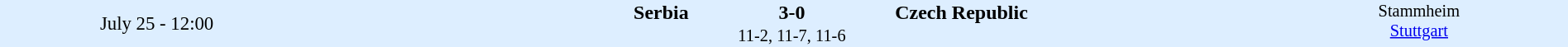<table style="width: 100%; background:#ddeeff;" cellspacing="0">
<tr>
<td style=font-size:95% align=center rowspan=3 width=20%>July 25 - 12:00</td>
</tr>
<tr>
<td width=24% align=right><strong>Serbia</strong></td>
<td align=center width=13%><strong>3-0</strong></td>
<td width=24%><strong>Czech Republic</strong></td>
<td style=font-size:85% rowspan=3 valign=top align=center>Stammheim<br><a href='#'>Stuttgart</a></td>
</tr>
<tr style=font-size:85%>
<td colspan=3 align=center>11-2, 11-7, 11-6</td>
</tr>
</table>
